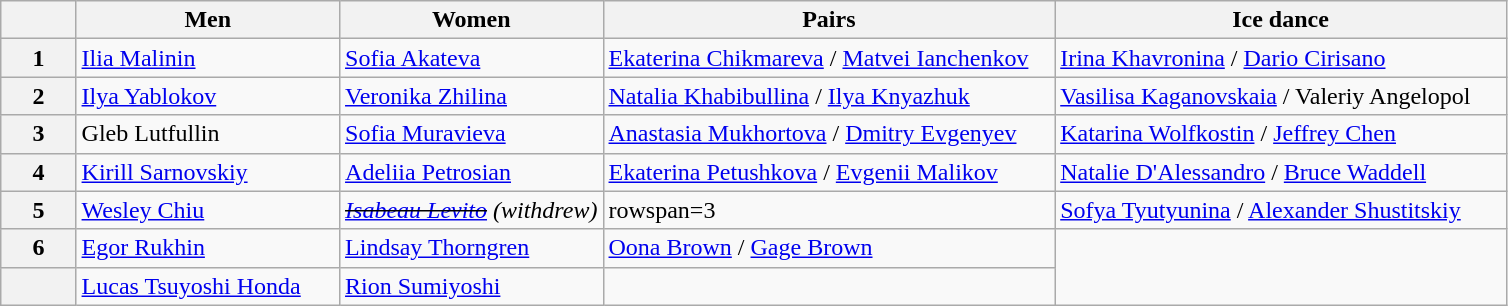<table class="wikitable unsortable" style="text-align:left">
<tr>
<th scope="col" style="width:5%"></th>
<th scope="col" style="width:17.5%">Men</th>
<th scope="col" style="width:17.5%">Women</th>
<th scope="col" style="width:30%">Pairs</th>
<th scope="col" style="width:30%">Ice dance</th>
</tr>
<tr>
<th scope="row">1</th>
<td> <a href='#'>Ilia Malinin</a></td>
<td> <a href='#'>Sofia Akateva</a></td>
<td> <a href='#'>Ekaterina Chikmareva</a> / <a href='#'>Matvei Ianchenkov</a></td>
<td> <a href='#'>Irina Khavronina</a> / <a href='#'>Dario Cirisano</a></td>
</tr>
<tr>
<th scope="row">2</th>
<td> <a href='#'>Ilya Yablokov</a></td>
<td> <a href='#'>Veronika Zhilina</a></td>
<td> <a href='#'>Natalia Khabibullina</a> / <a href='#'>Ilya Knyazhuk</a></td>
<td> <a href='#'>Vasilisa Kaganovskaia</a> / Valeriy Angelopol</td>
</tr>
<tr>
<th scope="row">3</th>
<td> Gleb Lutfullin</td>
<td> <a href='#'>Sofia Muravieva</a></td>
<td> <a href='#'>Anastasia Mukhortova</a> / <a href='#'>Dmitry Evgenyev</a></td>
<td> <a href='#'>Katarina Wolfkostin</a> / <a href='#'>Jeffrey Chen</a></td>
</tr>
<tr>
<th scope="row">4</th>
<td> <a href='#'>Kirill Sarnovskiy</a></td>
<td> <a href='#'>Adeliia Petrosian</a></td>
<td> <a href='#'>Ekaterina Petushkova</a> / <a href='#'>Evgenii Malikov</a></td>
<td> <a href='#'>Natalie D'Alessandro</a> / <a href='#'>Bruce Waddell</a></td>
</tr>
<tr>
<th scope="row">5</th>
<td> <a href='#'>Wesley Chiu</a></td>
<td><s><em> <a href='#'>Isabeau Levito</a></em></s> <em>(withdrew)</em></td>
<td>rowspan=3 </td>
<td> <a href='#'>Sofya Tyutyunina</a> / <a href='#'>Alexander Shustitskiy</a></td>
</tr>
<tr>
<th scope="row">6</th>
<td> <a href='#'>Egor Rukhin</a></td>
<td> <a href='#'>Lindsay Thorngren</a></td>
<td> <a href='#'>Oona Brown</a> / <a href='#'>Gage Brown</a></td>
</tr>
<tr>
<th scope="row"> </th>
<td> <a href='#'>Lucas Tsuyoshi Honda</a></td>
<td> <a href='#'>Rion Sumiyoshi</a></td>
<td></td>
</tr>
</table>
